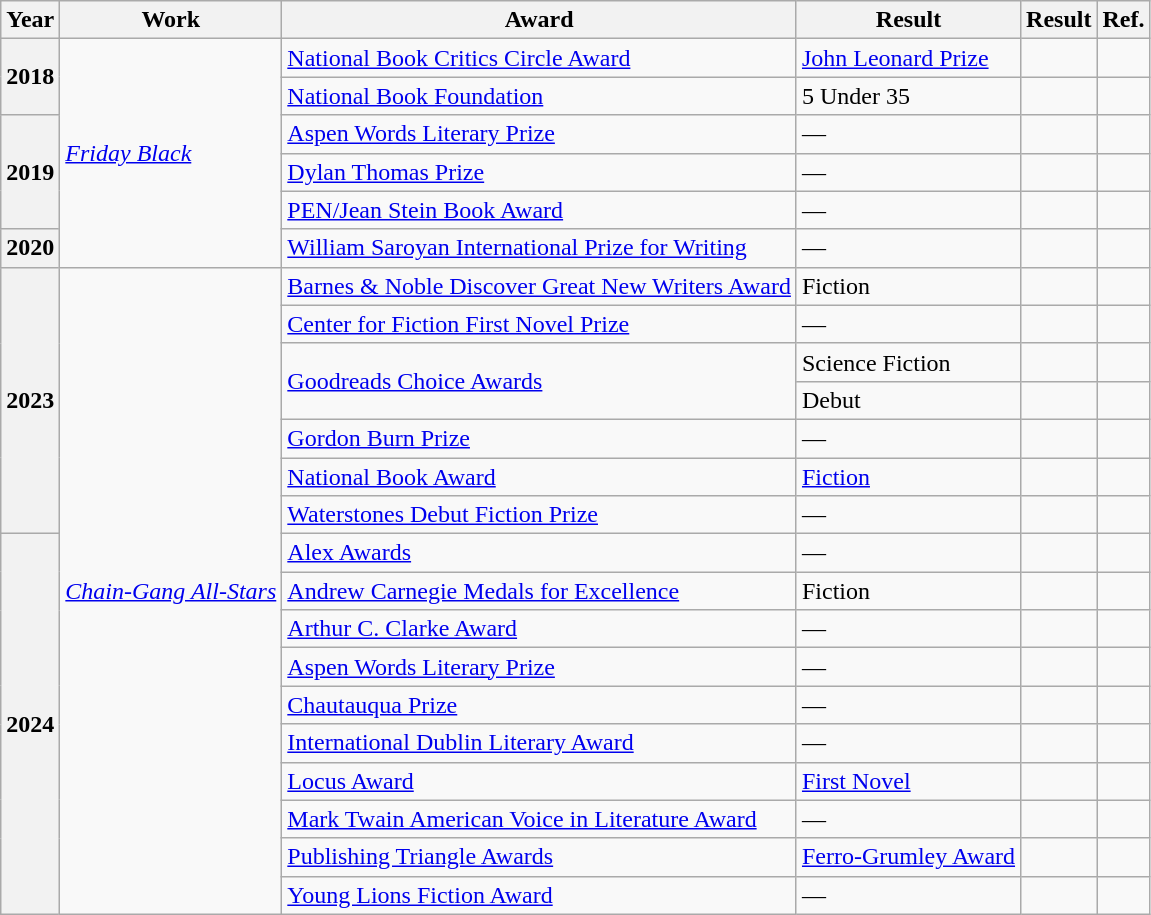<table class="wikitable sortable">
<tr>
<th>Year</th>
<th>Work</th>
<th>Award</th>
<th>Result</th>
<th>Result</th>
<th>Ref.</th>
</tr>
<tr>
<th rowspan="2">2018</th>
<td rowspan="6"><em><a href='#'>Friday Black</a></em></td>
<td><a href='#'>National Book Critics Circle Award</a></td>
<td><a href='#'>John Leonard Prize</a></td>
<td></td>
<td></td>
</tr>
<tr>
<td><a href='#'>National Book Foundation</a></td>
<td>5 Under 35</td>
<td></td>
<td></td>
</tr>
<tr>
<th rowspan="3">2019</th>
<td><a href='#'>Aspen Words Literary Prize</a></td>
<td>—</td>
<td></td>
<td></td>
</tr>
<tr>
<td><a href='#'>Dylan Thomas Prize</a></td>
<td>—</td>
<td></td>
<td></td>
</tr>
<tr>
<td><a href='#'>PEN/Jean Stein Book Award</a></td>
<td>—</td>
<td></td>
<td></td>
</tr>
<tr>
<th>2020</th>
<td><a href='#'>William Saroyan International Prize for Writing</a></td>
<td>—</td>
<td></td>
<td></td>
</tr>
<tr>
<th rowspan="7">2023</th>
<td rowspan="17"><a href='#'><em>Chain-Gang All-Stars</em></a></td>
<td><a href='#'>Barnes & Noble Discover Great New Writers Award</a></td>
<td>Fiction</td>
<td></td>
<td></td>
</tr>
<tr>
<td><a href='#'>Center for Fiction First Novel Prize</a></td>
<td>—</td>
<td></td>
<td></td>
</tr>
<tr>
<td rowspan="2"><a href='#'>Goodreads Choice Awards</a></td>
<td>Science Fiction</td>
<td></td>
<td></td>
</tr>
<tr>
<td>Debut</td>
<td></td>
<td></td>
</tr>
<tr>
<td><a href='#'>Gordon Burn Prize</a></td>
<td>—</td>
<td></td>
<td></td>
</tr>
<tr>
<td><a href='#'>National Book Award</a></td>
<td><a href='#'>Fiction</a></td>
<td></td>
<td></td>
</tr>
<tr>
<td><a href='#'>Waterstones Debut Fiction Prize</a></td>
<td>—</td>
<td></td>
<td></td>
</tr>
<tr>
<th rowspan="10">2024</th>
<td><a href='#'>Alex Awards</a></td>
<td>—</td>
<td></td>
<td></td>
</tr>
<tr>
<td><a href='#'>Andrew Carnegie Medals for Excellence</a></td>
<td>Fiction</td>
<td></td>
<td></td>
</tr>
<tr>
<td><a href='#'>Arthur C. Clarke Award</a></td>
<td>—</td>
<td></td>
<td></td>
</tr>
<tr>
<td><a href='#'>Aspen Words Literary Prize</a></td>
<td>—</td>
<td></td>
<td></td>
</tr>
<tr>
<td><a href='#'>Chautauqua Prize</a></td>
<td>—</td>
<td></td>
<td></td>
</tr>
<tr>
<td><a href='#'>International Dublin Literary Award</a></td>
<td>—</td>
<td></td>
<td></td>
</tr>
<tr>
<td><a href='#'>Locus Award</a></td>
<td><a href='#'>First Novel</a></td>
<td></td>
<td></td>
</tr>
<tr>
<td><a href='#'>Mark Twain American Voice in Literature Award</a></td>
<td>—</td>
<td></td>
<td></td>
</tr>
<tr>
<td><a href='#'>Publishing Triangle Awards</a></td>
<td><a href='#'>Ferro-Grumley Award</a></td>
<td></td>
<td></td>
</tr>
<tr>
<td><a href='#'>Young Lions Fiction Award</a></td>
<td>—</td>
<td></td>
<td></td>
</tr>
</table>
